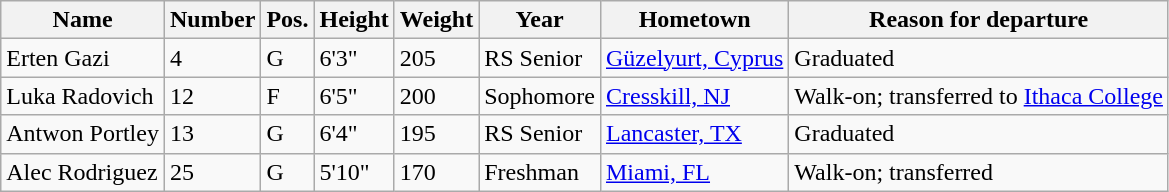<table class="wikitable sortable" border="1">
<tr>
<th>Name</th>
<th>Number</th>
<th>Pos.</th>
<th>Height</th>
<th>Weight</th>
<th>Year</th>
<th>Hometown</th>
<th class="unsortable">Reason for departure</th>
</tr>
<tr>
<td>Erten Gazi</td>
<td>4</td>
<td>G</td>
<td>6'3"</td>
<td>205</td>
<td>RS Senior</td>
<td><a href='#'>Güzelyurt, Cyprus</a></td>
<td>Graduated</td>
</tr>
<tr>
<td>Luka Radovich</td>
<td>12</td>
<td>F</td>
<td>6'5"</td>
<td>200</td>
<td>Sophomore</td>
<td><a href='#'>Cresskill, NJ</a></td>
<td>Walk-on; transferred to <a href='#'>Ithaca College</a></td>
</tr>
<tr>
<td>Antwon Portley</td>
<td>13</td>
<td>G</td>
<td>6'4"</td>
<td>195</td>
<td>RS Senior</td>
<td><a href='#'>Lancaster, TX</a></td>
<td>Graduated</td>
</tr>
<tr>
<td>Alec Rodriguez</td>
<td>25</td>
<td>G</td>
<td>5'10"</td>
<td>170</td>
<td>Freshman</td>
<td><a href='#'>Miami, FL</a></td>
<td>Walk-on; transferred</td>
</tr>
</table>
